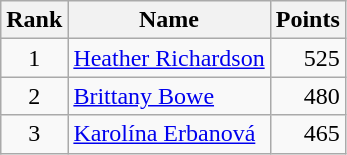<table class="wikitable" border="1">
<tr>
<th width=30>Rank</th>
<th>Name</th>
<th width=25>Points</th>
</tr>
<tr>
<td align=center>1</td>
<td> <a href='#'>Heather Richardson</a></td>
<td align=right>525</td>
</tr>
<tr>
<td align=center>2</td>
<td> <a href='#'>Brittany Bowe</a></td>
<td align=right>480</td>
</tr>
<tr>
<td align=center>3</td>
<td> <a href='#'>Karolína Erbanová</a></td>
<td align=right>465</td>
</tr>
</table>
